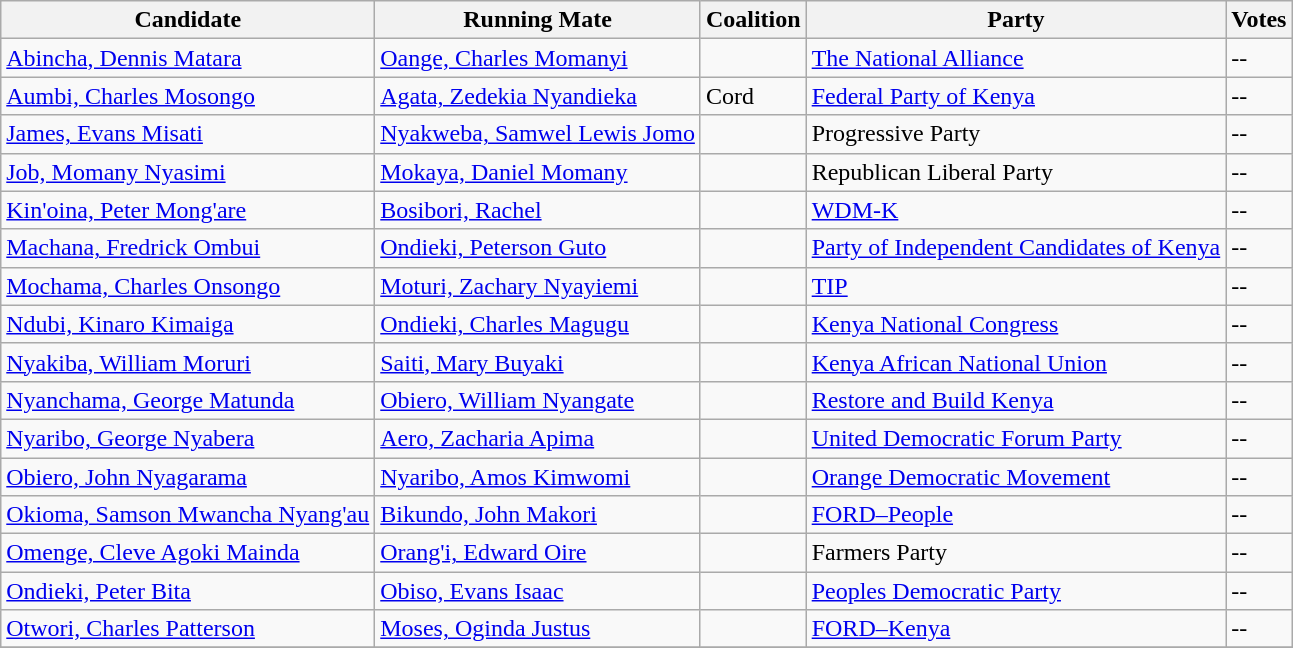<table class="wikitable sortable">
<tr>
<th>Candidate</th>
<th>Running Mate</th>
<th>Coalition</th>
<th>Party</th>
<th>Votes</th>
</tr>
<tr>
<td><a href='#'>Abincha, Dennis Matara</a></td>
<td><a href='#'>Oange, Charles Momanyi</a></td>
<td></td>
<td><a href='#'>The National Alliance</a></td>
<td>--</td>
</tr>
<tr>
<td><a href='#'>Aumbi, Charles Mosongo</a></td>
<td><a href='#'>Agata, Zedekia Nyandieka</a></td>
<td>Cord</td>
<td><a href='#'>Federal Party of Kenya</a></td>
<td>--</td>
</tr>
<tr>
<td><a href='#'>James, Evans Misati</a></td>
<td><a href='#'>Nyakweba, Samwel Lewis Jomo</a></td>
<td></td>
<td>Progressive Party</td>
<td>--</td>
</tr>
<tr>
<td><a href='#'>Job, Momany Nyasimi</a></td>
<td><a href='#'>Mokaya, Daniel Momany</a></td>
<td></td>
<td>Republican Liberal Party</td>
<td>--</td>
</tr>
<tr>
<td><a href='#'>Kin'oina, Peter Mong'are</a></td>
<td><a href='#'>Bosibori, Rachel</a></td>
<td></td>
<td><a href='#'>WDM-K</a></td>
<td>--</td>
</tr>
<tr>
<td><a href='#'>Machana, Fredrick Ombui</a></td>
<td><a href='#'>Ondieki, Peterson Guto</a></td>
<td></td>
<td><a href='#'>Party of Independent Candidates of Kenya</a></td>
<td>--</td>
</tr>
<tr>
<td><a href='#'>Mochama, Charles Onsongo</a></td>
<td><a href='#'>Moturi, Zachary Nyayiemi</a></td>
<td></td>
<td><a href='#'>TIP</a></td>
<td>--</td>
</tr>
<tr>
<td><a href='#'>Ndubi, Kinaro Kimaiga</a></td>
<td><a href='#'>Ondieki, Charles Magugu</a></td>
<td></td>
<td><a href='#'>Kenya National Congress</a></td>
<td>--</td>
</tr>
<tr>
<td><a href='#'>Nyakiba, William Moruri</a></td>
<td><a href='#'>Saiti, Mary Buyaki</a></td>
<td></td>
<td><a href='#'>Kenya African National Union</a></td>
<td>--</td>
</tr>
<tr>
<td><a href='#'>Nyanchama, George Matunda</a></td>
<td><a href='#'>Obiero, William Nyangate</a></td>
<td></td>
<td><a href='#'>Restore and Build Kenya</a></td>
<td>--</td>
</tr>
<tr>
<td><a href='#'>Nyaribo, George Nyabera</a></td>
<td><a href='#'>Aero, Zacharia Apima</a></td>
<td></td>
<td><a href='#'>United Democratic Forum Party</a></td>
<td>--</td>
</tr>
<tr>
<td><a href='#'>Obiero, John Nyagarama</a></td>
<td><a href='#'>Nyaribo, Amos Kimwomi</a></td>
<td></td>
<td><a href='#'>Orange Democratic Movement</a></td>
<td>--</td>
</tr>
<tr>
<td><a href='#'>Okioma, Samson Mwancha Nyang'au</a></td>
<td><a href='#'>Bikundo, John Makori</a></td>
<td></td>
<td><a href='#'>FORD–People</a></td>
<td>--</td>
</tr>
<tr>
<td><a href='#'>Omenge, Cleve Agoki Mainda</a></td>
<td><a href='#'>Orang'i, Edward Oire</a></td>
<td></td>
<td>Farmers Party</td>
<td>--</td>
</tr>
<tr>
<td><a href='#'>Ondieki, Peter Bita</a></td>
<td><a href='#'>Obiso, Evans Isaac</a></td>
<td></td>
<td><a href='#'>Peoples Democratic Party</a></td>
<td>--</td>
</tr>
<tr>
<td><a href='#'>Otwori, Charles Patterson</a></td>
<td><a href='#'>Moses, Oginda Justus</a></td>
<td></td>
<td><a href='#'>FORD–Kenya</a></td>
<td>--</td>
</tr>
<tr>
</tr>
</table>
